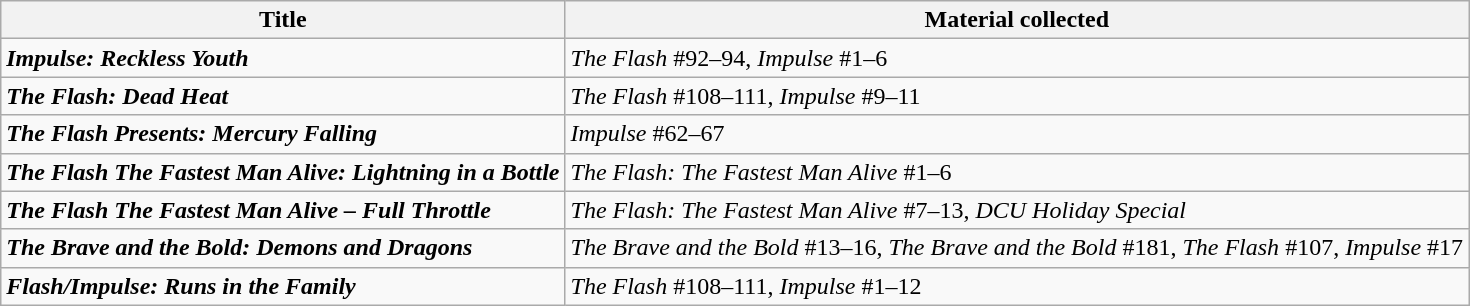<table class="wikitable">
<tr>
<th>Title</th>
<th>Material collected</th>
</tr>
<tr>
<td valign="top"><strong><em>Impulse: Reckless Youth</em></strong></td>
<td valign="top"><em>The Flash</em> #92–94, <em>Impulse</em> #1–6</td>
</tr>
<tr>
<td valign="top"><strong><em>The Flash: Dead Heat</em></strong></td>
<td valign="top"><em>The Flash</em> #108–111, <em>Impulse</em> #9–11</td>
</tr>
<tr>
<td valign="top"><strong><em>The Flash Presents: Mercury Falling</em></strong></td>
<td valign="top"><em>Impulse</em> #62–67</td>
</tr>
<tr>
<td valign="top"><strong><em>The Flash The Fastest Man Alive: Lightning in a Bottle</em></strong></td>
<td valign="top"><em>The Flash: The Fastest Man Alive</em> #1–6</td>
</tr>
<tr>
<td valign="top"><strong><em>The Flash The Fastest Man Alive – Full Throttle</em></strong></td>
<td valign="top"><em>The Flash: The Fastest Man Alive</em> #7–13, <em>DCU Holiday Special</em></td>
</tr>
<tr>
<td valign="top"><strong><em>The Brave and the Bold: Demons and Dragons</em></strong></td>
<td valign="top"><em>The Brave and the Bold</em> #13–16, <em>The Brave and the Bold</em> #181, <em>The Flash</em> #107, <em>Impulse</em> #17</td>
</tr>
<tr>
<td valign="top"><strong><em>Flash/Impulse: Runs in the Family</em></strong></td>
<td valign="top"><em>The Flash</em> #108–111, <em>Impulse</em> #1–12</td>
</tr>
</table>
